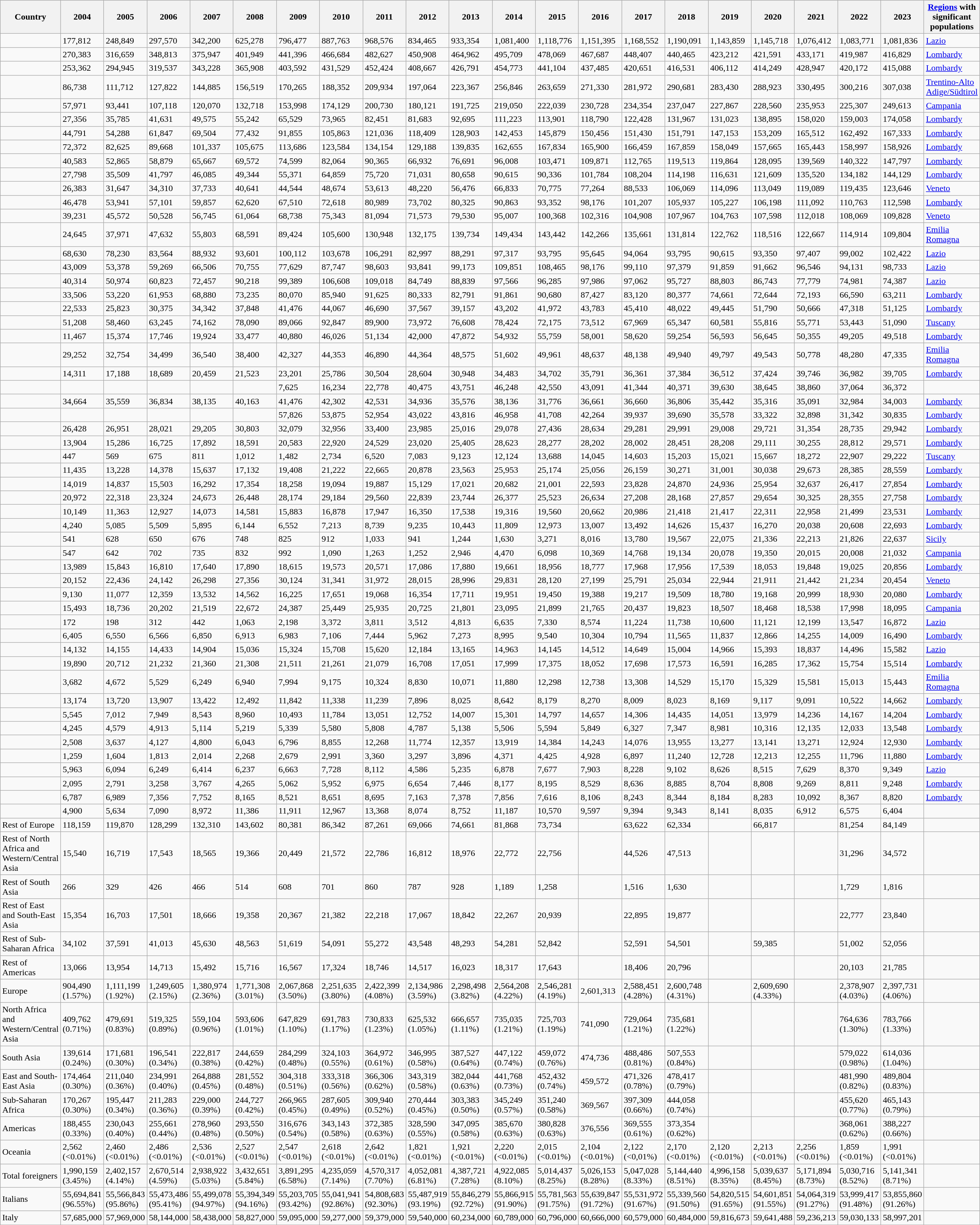<table class="wikitable sortable">
<tr>
<th>Country</th>
<th>2004</th>
<th>2005</th>
<th>2006</th>
<th>2007</th>
<th>2008</th>
<th>2009</th>
<th>2010</th>
<th>2011</th>
<th>2012</th>
<th>2013</th>
<th>2014</th>
<th>2015</th>
<th>2016</th>
<th>2017</th>
<th>2018</th>
<th>2019</th>
<th>2020</th>
<th>2021</th>
<th>2022</th>
<th>2023 </th>
<th><a href='#'>Regions</a> with significant populations</th>
</tr>
<tr>
<td></td>
<td>177,812</td>
<td>248,849</td>
<td>297,570</td>
<td>342,200</td>
<td>625,278</td>
<td>796,477</td>
<td>887,763</td>
<td>968,576</td>
<td>834,465</td>
<td>933,354</td>
<td> 1,081,400</td>
<td>1,118,776</td>
<td>1,151,395</td>
<td>1,168,552</td>
<td> 1,190,091</td>
<td> 1,143,859</td>
<td>1,145,718</td>
<td> 1,076,412</td>
<td> 1,083,771</td>
<td> 1,081,836</td>
<td><a href='#'>Lazio</a></td>
</tr>
<tr>
<td></td>
<td>270,383</td>
<td>316,659</td>
<td>348,813</td>
<td>375,947</td>
<td>401,949</td>
<td>441,396</td>
<td>466,684</td>
<td>482,627</td>
<td>450,908</td>
<td>464,962</td>
<td>495,709</td>
<td>478,069</td>
<td>467,687</td>
<td>448,407</td>
<td>440,465</td>
<td>423,212</td>
<td>421,591</td>
<td> 433,171</td>
<td> 419,987</td>
<td> 416,829</td>
<td><a href='#'>Lombardy</a></td>
</tr>
<tr>
<td></td>
<td>253,362</td>
<td>294,945</td>
<td>319,537</td>
<td>343,228</td>
<td>365,908</td>
<td> 403,592</td>
<td> 431,529</td>
<td> 452,424</td>
<td> 408,667</td>
<td> 426,791</td>
<td> 454,773</td>
<td> 441,104</td>
<td> 437,485</td>
<td> 420,651</td>
<td> 416,531</td>
<td> 406,112</td>
<td>414,249</td>
<td> 428,947</td>
<td> 420,172</td>
<td> 415,088</td>
<td><a href='#'>Lombardy</a></td>
</tr>
<tr>
<td></td>
<td>86,738</td>
<td>111,712</td>
<td>127,822</td>
<td>144,885</td>
<td>156,519</td>
<td>170,265</td>
<td>188,352</td>
<td>209,934</td>
<td>197,064</td>
<td>223,367</td>
<td> 256,846</td>
<td> 263,659</td>
<td> 271,330</td>
<td> 281,972</td>
<td> 290,681</td>
<td> 283,430</td>
<td>288,923</td>
<td> 330,495</td>
<td> 300,216</td>
<td> 307,038</td>
<td><a href='#'>Trentino-Alto Adige/Südtirol</a></td>
</tr>
<tr>
<td></td>
<td>57,971</td>
<td>93,441</td>
<td>107,118</td>
<td>120,070</td>
<td>132,718</td>
<td>153,998</td>
<td>174,129</td>
<td>200,730</td>
<td>180,121</td>
<td>191,725</td>
<td> 219,050</td>
<td> 222,039</td>
<td> 230,728</td>
<td> 234,354</td>
<td> 237,047</td>
<td>227,867</td>
<td>228,560</td>
<td> 235,953</td>
<td> 225,307</td>
<td> 249,613</td>
<td><a href='#'>Campania</a></td>
</tr>
<tr>
<td></td>
<td>27,356</td>
<td>35,785</td>
<td>41,631</td>
<td>49,575</td>
<td>55,242</td>
<td>65,529</td>
<td>73,965</td>
<td>82,451</td>
<td> 81,683</td>
<td> 92,695</td>
<td> 111,223</td>
<td> 113,901</td>
<td> 118,790</td>
<td> 122,428</td>
<td> 131,967</td>
<td>131,023</td>
<td>138,895</td>
<td> 158,020</td>
<td> 159,003</td>
<td> 174,058</td>
<td><a href='#'>Lombardy</a></td>
</tr>
<tr>
<td></td>
<td>44,791</td>
<td>54,288</td>
<td>61,847</td>
<td>69,504</td>
<td>77,432</td>
<td>91,855</td>
<td>105,863</td>
<td>121,036</td>
<td>118,409</td>
<td>128,903</td>
<td> 142,453</td>
<td> 145,879</td>
<td> 150,456</td>
<td> 151,430</td>
<td> 151,791</td>
<td>147,153</td>
<td> 153,209</td>
<td> 165,512</td>
<td> 162,492</td>
<td> 167,333</td>
<td><a href='#'>Lombardy</a></td>
</tr>
<tr>
<td></td>
<td>72,372</td>
<td>82,625</td>
<td>89,668</td>
<td>101,337</td>
<td>105,675</td>
<td>113,686</td>
<td>123,584</td>
<td>134,154</td>
<td>129,188</td>
<td>139,835</td>
<td> 162,655</td>
<td> 167,834</td>
<td> 165,900</td>
<td> 166,459</td>
<td> 167,859</td>
<td>158,049</td>
<td>157,665</td>
<td> 165,443</td>
<td> 158,997</td>
<td> 158,926</td>
<td><a href='#'>Lombardy</a></td>
</tr>
<tr>
<td></td>
<td>40,583</td>
<td>52,865</td>
<td>58,879</td>
<td>65,667</td>
<td>69,572</td>
<td>74,599</td>
<td>82,064</td>
<td> 90,365</td>
<td> 66,932</td>
<td> 76,691</td>
<td> 96,008</td>
<td> 103,471</td>
<td> 109,871</td>
<td> 112,765</td>
<td> 119,513</td>
<td> 119,864</td>
<td>128,095</td>
<td> 139,569</td>
<td> 140,322</td>
<td> 147,797</td>
<td><a href='#'>Lombardy</a></td>
</tr>
<tr>
<td></td>
<td>27,798</td>
<td>35,509</td>
<td>41,797</td>
<td>46,085</td>
<td>49,344</td>
<td>55,371</td>
<td> 64,859</td>
<td> 75,720</td>
<td> 71,031</td>
<td> 80,658</td>
<td> 90,615</td>
<td> 90,336</td>
<td> 101,784</td>
<td> 108,204</td>
<td> 114,198</td>
<td> 116,631</td>
<td>121,609</td>
<td> 135,520</td>
<td> 134,182</td>
<td> 144,129</td>
<td><a href='#'>Lombardy</a></td>
</tr>
<tr>
<td></td>
<td>26,383</td>
<td>31,647</td>
<td>34,310</td>
<td>37,733</td>
<td>40,641</td>
<td>44,544</td>
<td>48,674</td>
<td>53,613</td>
<td>48,220</td>
<td> 56,476</td>
<td> 66,833</td>
<td> 70,775</td>
<td> 77,264</td>
<td> 88,533</td>
<td> 106,069</td>
<td> 114,096</td>
<td>113,049</td>
<td> 119,089</td>
<td> 119,435</td>
<td> 123,646</td>
<td><a href='#'>Veneto</a></td>
</tr>
<tr>
<td></td>
<td>46,478</td>
<td>53,941</td>
<td>57,101</td>
<td>59,857</td>
<td>62,620</td>
<td>67,510</td>
<td>72,618</td>
<td> 80,989</td>
<td> 73,702</td>
<td> 80,325</td>
<td> 90,863</td>
<td> 93,352</td>
<td> 98,176</td>
<td> 101,207</td>
<td> 105,937</td>
<td>  105,227</td>
<td>106,198</td>
<td> 111,092</td>
<td> 110,763</td>
<td> 112,598</td>
<td><a href='#'>Lombardy</a></td>
</tr>
<tr>
<td></td>
<td>39,231</td>
<td>45,572</td>
<td>50,528</td>
<td>56,745</td>
<td>61,064</td>
<td>68,738</td>
<td>75,343</td>
<td>81,094</td>
<td> 71,573</td>
<td> 79,530</td>
<td> 95,007</td>
<td> 100,368</td>
<td> 102,316</td>
<td> 104,908</td>
<td> 107,967</td>
<td>  104,763</td>
<td>107,598</td>
<td> 112,018</td>
<td> 108,069</td>
<td> 109,828</td>
<td><a href='#'>Veneto</a></td>
</tr>
<tr>
<td></td>
<td>24,645</td>
<td>37,971</td>
<td>47,632</td>
<td>55,803</td>
<td>68,591</td>
<td>89,424</td>
<td>105,600</td>
<td>130,948</td>
<td>132,175</td>
<td>139,734</td>
<td> 149,434</td>
<td> 143,442</td>
<td> 142,266</td>
<td> 135,661</td>
<td> 131,814</td>
<td> 122,762</td>
<td>118,516</td>
<td> 122,667</td>
<td> 114,914</td>
<td> 109,804</td>
<td><a href='#'>Emilia Romagna</a></td>
</tr>
<tr>
<td></td>
<td>68,630</td>
<td>78,230</td>
<td>83,564</td>
<td>88,932</td>
<td>93,601</td>
<td>100,112</td>
<td>103,678</td>
<td>106,291</td>
<td>82,997</td>
<td>88,291</td>
<td>97,317</td>
<td>93,795</td>
<td>95,645</td>
<td>94,064</td>
<td>93,795</td>
<td>90,615</td>
<td>93,350</td>
<td> 97,407</td>
<td> 99,002</td>
<td> 102,422</td>
<td><a href='#'>Lazio</a></td>
</tr>
<tr>
<td></td>
<td>43,009</td>
<td>53,378</td>
<td>59,269</td>
<td>66,506</td>
<td>70,755</td>
<td>77,629</td>
<td>87,747</td>
<td>98,603</td>
<td>93,841</td>
<td>99,173</td>
<td>109,851</td>
<td>108,465</td>
<td>98,176</td>
<td>99,110</td>
<td>97,379</td>
<td>91,859</td>
<td>91,662</td>
<td> 96,546</td>
<td> 94,131</td>
<td> 98,733</td>
<td><a href='#'>Lazio</a></td>
</tr>
<tr>
<td></td>
<td>40,314</td>
<td>50,974</td>
<td>60,823</td>
<td>72,457</td>
<td>90,218</td>
<td>99,389</td>
<td>106,608</td>
<td>109,018</td>
<td>84,749</td>
<td>88,839</td>
<td>97,566</td>
<td>96,285</td>
<td>97,986</td>
<td>97,062</td>
<td>95,727</td>
<td>88,803</td>
<td>86,743</td>
<td> 77,779</td>
<td> 74,981</td>
<td> 74,387</td>
<td><a href='#'>Lazio</a></td>
</tr>
<tr>
<td></td>
<td>33,506</td>
<td>53,220</td>
<td>61,953</td>
<td>68,880</td>
<td>73,235</td>
<td>80,070</td>
<td>85,940</td>
<td>91,625</td>
<td>80,333</td>
<td>82,791</td>
<td>91,861</td>
<td>90,680</td>
<td>87,427</td>
<td>83,120</td>
<td>80,377</td>
<td>74,661</td>
<td>72,644</td>
<td> 72,193</td>
<td> 66,590</td>
<td> 63,211</td>
<td><a href='#'>Lombardy</a></td>
</tr>
<tr>
<td></td>
<td>22,533</td>
<td>25,823</td>
<td>30,375</td>
<td>34,342</td>
<td>37,848</td>
<td>41,476</td>
<td>44,067</td>
<td>46,690</td>
<td>37,567</td>
<td>39,157</td>
<td>43,202</td>
<td>41,972</td>
<td>43,783</td>
<td>45,410</td>
<td>48,022</td>
<td>49,445</td>
<td>51,790</td>
<td> 50,666</td>
<td> 47,318</td>
<td> 51,125</td>
<td><a href='#'>Lombardy</a></td>
</tr>
<tr>
<td></td>
<td>51,208</td>
<td>58,460</td>
<td>63,245</td>
<td>74,162</td>
<td>78,090</td>
<td>89,066</td>
<td>92,847</td>
<td>89,900</td>
<td>73,972</td>
<td>76,608</td>
<td>78,424</td>
<td>72,175</td>
<td>73,512</td>
<td>67,969</td>
<td>65,347</td>
<td>60,581</td>
<td>55,816</td>
<td>55,771</td>
<td>53,443</td>
<td>51,090</td>
<td><a href='#'>Tuscany</a></td>
</tr>
<tr>
<td></td>
<td>11,467</td>
<td>15,374</td>
<td>17,746</td>
<td>19,924</td>
<td>33,477</td>
<td>40,880</td>
<td>46,026</td>
<td>51,134</td>
<td>42,000</td>
<td>47,872</td>
<td>54,932</td>
<td>55,759</td>
<td>58,001</td>
<td>58,620</td>
<td>59,254</td>
<td>56,593</td>
<td>56,645</td>
<td> 50,355</td>
<td> 49,205</td>
<td> 49,518</td>
<td><a href='#'>Lombardy</a></td>
</tr>
<tr>
<td></td>
<td>29,252</td>
<td>32,754</td>
<td>34,499</td>
<td>36,540</td>
<td>38,400</td>
<td>42,327</td>
<td>44,353</td>
<td>46,890</td>
<td>44,364</td>
<td>48,575</td>
<td>51,602</td>
<td>49,961</td>
<td>48,637</td>
<td>48,138</td>
<td>49,940</td>
<td>49,797</td>
<td>49,543</td>
<td> 50,778</td>
<td> 48,280</td>
<td> 47,335</td>
<td><a href='#'>Emilia Romagna</a></td>
</tr>
<tr>
<td></td>
<td>14,311</td>
<td>17,188</td>
<td>18,689</td>
<td>20,459</td>
<td>21,523</td>
<td>23,201</td>
<td>25,786</td>
<td>30,504</td>
<td>28,604</td>
<td>30,948</td>
<td>34,483</td>
<td>34,702</td>
<td>35,791</td>
<td>36,361</td>
<td>37,384</td>
<td>36,512</td>
<td>37,424</td>
<td> 39,746</td>
<td> 36,982</td>
<td> 39,705</td>
<td><a href='#'>Lombardy</a></td>
</tr>
<tr>
<td></td>
<td></td>
<td></td>
<td></td>
<td></td>
<td></td>
<td>7,625</td>
<td>16,234</td>
<td>22,778</td>
<td>40,475</td>
<td>43,751</td>
<td>46,248</td>
<td>42,550</td>
<td>43,091</td>
<td>41,344</td>
<td>40,371</td>
<td>39,630</td>
<td>38,645</td>
<td>38,860</td>
<td>37,064</td>
<td>36,372</td>
<td></td>
</tr>
<tr>
<td></td>
<td>34,664</td>
<td>35,559</td>
<td>36,834</td>
<td>38,135</td>
<td>40,163</td>
<td>41,476</td>
<td>42,302</td>
<td>42,531</td>
<td>34,936</td>
<td>35,576</td>
<td>38,136</td>
<td>31,776</td>
<td>36,661</td>
<td>36,660</td>
<td>36,806</td>
<td>35,442</td>
<td>35,316</td>
<td> 35,091</td>
<td> 32,984</td>
<td> 34,003</td>
<td><a href='#'>Lombardy</a></td>
</tr>
<tr>
<td></td>
<td></td>
<td></td>
<td></td>
<td></td>
<td></td>
<td>57,826</td>
<td>53,875</td>
<td>52,954</td>
<td>43,022</td>
<td>43,816</td>
<td>46,958</td>
<td>41,708</td>
<td>42,264</td>
<td>39,937</td>
<td>39,690</td>
<td>35,578</td>
<td>33,322</td>
<td>32,898</td>
<td> 31,342</td>
<td> 30,835</td>
<td><a href='#'>Lombardy</a></td>
</tr>
<tr>
<td></td>
<td>26,428</td>
<td>26,951</td>
<td>28,021</td>
<td>29,205</td>
<td>30,803</td>
<td>32,079</td>
<td>32,956</td>
<td>33,400</td>
<td>23,985</td>
<td>25,016</td>
<td>29,078</td>
<td>27,436</td>
<td>28,634</td>
<td>29,281</td>
<td>29,991</td>
<td>29,008</td>
<td>29,721</td>
<td> 31,354</td>
<td> 28,735</td>
<td> 29,942</td>
<td><a href='#'>Lombardy</a></td>
</tr>
<tr>
<td></td>
<td>13,904</td>
<td>15,286</td>
<td>16,725</td>
<td>17,892</td>
<td>18,591</td>
<td>20,583</td>
<td>22,920</td>
<td>24,529</td>
<td>23,020</td>
<td>25,405</td>
<td>28,623</td>
<td>28,277</td>
<td>28,202</td>
<td>28,002</td>
<td>28,451</td>
<td>28,208</td>
<td>29,111</td>
<td> 30,255</td>
<td> 28,812</td>
<td> 29,571</td>
<td><a href='#'>Lombardy</a></td>
</tr>
<tr>
<td></td>
<td>447</td>
<td>569</td>
<td>675</td>
<td>811</td>
<td>1,012</td>
<td>1,482</td>
<td>2,734</td>
<td>6,520</td>
<td>7,083</td>
<td>9,123</td>
<td>12,124</td>
<td>13,688</td>
<td>14,045</td>
<td>14,603</td>
<td>15,203</td>
<td>15,021</td>
<td>15,667</td>
<td>18,272</td>
<td>22,907</td>
<td>29,222</td>
<td><a href='#'>Tuscany</a></td>
</tr>
<tr>
<td></td>
<td>11,435</td>
<td>13,228</td>
<td>14,378</td>
<td>15,637</td>
<td>17,132</td>
<td>19,408</td>
<td>21,222</td>
<td>22,665</td>
<td>20,878</td>
<td>23,563</td>
<td>25,953</td>
<td>25,174</td>
<td>25,056</td>
<td>26,159</td>
<td>30,271</td>
<td>31,001</td>
<td>30,038</td>
<td> 29,673</td>
<td> 28,385</td>
<td> 28,559</td>
<td><a href='#'>Lombardy</a></td>
</tr>
<tr>
<td></td>
<td>14,019</td>
<td>14,837</td>
<td>15,503</td>
<td>16,292</td>
<td>17,354</td>
<td>18,258</td>
<td>19,094</td>
<td>19,887</td>
<td>15,129</td>
<td>17,021</td>
<td>20,682</td>
<td>21,001</td>
<td>22,593</td>
<td>23,828</td>
<td>24,870</td>
<td>24,936</td>
<td>25,954</td>
<td> 32,637</td>
<td> 26,417</td>
<td> 27,854</td>
<td><a href='#'>Lombardy</a></td>
</tr>
<tr>
<td></td>
<td>20,972</td>
<td>22,318</td>
<td>23,324</td>
<td>24,673</td>
<td>26,448</td>
<td>28,174</td>
<td>29,184</td>
<td>29,560</td>
<td>22,839</td>
<td>23,744</td>
<td>26,377</td>
<td>25,523</td>
<td>26,634</td>
<td>27,208</td>
<td>28,168</td>
<td>27,857</td>
<td>29,654</td>
<td> 30,325</td>
<td> 28,355</td>
<td> 27,758</td>
<td><a href='#'>Lombardy</a></td>
</tr>
<tr>
<td></td>
<td>10,149</td>
<td>11,363</td>
<td>12,927</td>
<td>14,073</td>
<td>14,581</td>
<td>15,883</td>
<td>16,878</td>
<td>17,947</td>
<td>16,350</td>
<td>17,538</td>
<td>19,316</td>
<td>19,560</td>
<td>20,662</td>
<td>20,986</td>
<td>21,418</td>
<td>21,417</td>
<td>22,311</td>
<td>22,958</td>
<td>21,499</td>
<td>23,531</td>
<td><a href='#'>Lombardy</a></td>
</tr>
<tr>
<td></td>
<td>4,240</td>
<td>5,085</td>
<td>5,509</td>
<td>5,895</td>
<td>6,144</td>
<td>6,552</td>
<td>7,213</td>
<td>8,739</td>
<td>9,235</td>
<td>10,443</td>
<td>11,809</td>
<td>12,973</td>
<td>13,007</td>
<td>13,492</td>
<td>14,626</td>
<td>15,437</td>
<td>16,270</td>
<td>20,038</td>
<td>20,608</td>
<td>22,693</td>
<td><a href='#'>Lombardy</a></td>
</tr>
<tr>
<td></td>
<td>541</td>
<td>628</td>
<td>650</td>
<td>676</td>
<td>748</td>
<td>825</td>
<td>912</td>
<td>1,033</td>
<td>941</td>
<td>1,244</td>
<td>1,630</td>
<td>3,271</td>
<td>8,016</td>
<td>13,780</td>
<td>19,567</td>
<td>22,075</td>
<td>21,336</td>
<td>22,213</td>
<td>21,826</td>
<td>22,637</td>
<td><a href='#'>Sicily</a></td>
</tr>
<tr>
<td></td>
<td>547</td>
<td>642</td>
<td>702</td>
<td>735</td>
<td>832</td>
<td>992</td>
<td>1,090</td>
<td>1,263</td>
<td>1,252</td>
<td>2,946</td>
<td>4,470</td>
<td>6,098</td>
<td>10,369</td>
<td>14,768</td>
<td>19,134</td>
<td>20,078</td>
<td>19,350</td>
<td>20,015</td>
<td>20,008</td>
<td>21,032</td>
<td><a href='#'>Campania</a></td>
</tr>
<tr>
<td></td>
<td>13,989</td>
<td>15,843</td>
<td>16,810</td>
<td>17,640</td>
<td>17,890</td>
<td>18,615</td>
<td>19,573</td>
<td>20,571</td>
<td>17,086</td>
<td>17,880</td>
<td>19,661</td>
<td>18,956</td>
<td>18,777</td>
<td>17,968</td>
<td>17,956</td>
<td>17,539</td>
<td>18,053</td>
<td>19,848</td>
<td>19,025</td>
<td>20,856</td>
<td><a href='#'>Lombardy</a></td>
</tr>
<tr>
<td></td>
<td>20,152</td>
<td>22,436</td>
<td>24,142</td>
<td>26,298</td>
<td>27,356</td>
<td>30,124</td>
<td>31,341</td>
<td>31,972</td>
<td>28,015</td>
<td>28,996</td>
<td>29,831</td>
<td>28,120</td>
<td>27,199</td>
<td>25,791</td>
<td>25,034</td>
<td>22,944</td>
<td>21,911</td>
<td>21,442</td>
<td>21,234</td>
<td>20,454</td>
<td><a href='#'>Veneto</a></td>
</tr>
<tr>
<td></td>
<td>9,130</td>
<td>11,077</td>
<td>12,359</td>
<td>13,532</td>
<td>14,562</td>
<td>16,225</td>
<td>17,651</td>
<td>19,068</td>
<td>16,354</td>
<td>17,711</td>
<td>19,951</td>
<td>19,450</td>
<td>19,388</td>
<td>19,217</td>
<td>19,509</td>
<td>18,780</td>
<td>19,168</td>
<td>20,999</td>
<td>18,930</td>
<td>20,080</td>
<td><a href='#'>Lombardy</a></td>
</tr>
<tr>
<td></td>
<td>15,493</td>
<td>18,736</td>
<td>20,202</td>
<td>21,519</td>
<td>22,672</td>
<td>24,387</td>
<td>25,449</td>
<td>25,935</td>
<td>20,725</td>
<td>21,801</td>
<td>23,095</td>
<td>21,899</td>
<td>21,765</td>
<td>20,437</td>
<td>19,823</td>
<td>18,507</td>
<td>18,468</td>
<td>18,538</td>
<td>17,998</td>
<td>18,095</td>
<td><a href='#'>Campania</a></td>
</tr>
<tr>
<td></td>
<td>172</td>
<td>198</td>
<td>312</td>
<td>442</td>
<td>1,063</td>
<td>2,198</td>
<td>3,372</td>
<td>3,811</td>
<td>3,512</td>
<td>4,813</td>
<td>6,635</td>
<td>7,330</td>
<td>8,574</td>
<td>11,224</td>
<td>11,738</td>
<td>10,600</td>
<td>11,121</td>
<td>12,199</td>
<td>13,547</td>
<td>16,872</td>
<td><a href='#'>Lazio</a></td>
</tr>
<tr>
<td></td>
<td>6,405</td>
<td>6,550</td>
<td>6,566</td>
<td>6,850</td>
<td>6,913</td>
<td>6,983</td>
<td>7,106</td>
<td>7,444</td>
<td>5,962</td>
<td>7,273</td>
<td>8,995</td>
<td>9,540</td>
<td>10,304</td>
<td>10,794</td>
<td>11,565</td>
<td>11,837</td>
<td>12,866</td>
<td>14,255</td>
<td>14,009</td>
<td>16,490</td>
<td><a href='#'>Lombardy</a></td>
</tr>
<tr>
<td></td>
<td>14,132</td>
<td>14,155</td>
<td>14,433</td>
<td>14,904</td>
<td>15,036</td>
<td>15,324</td>
<td>15,708</td>
<td>15,620</td>
<td>12,184</td>
<td>13,165</td>
<td>14,963</td>
<td>14,145</td>
<td>14,512</td>
<td>14,649</td>
<td>15,004</td>
<td>14,966</td>
<td>15,393</td>
<td>18,837</td>
<td>14,496</td>
<td>15,582</td>
<td><a href='#'>Lazio</a></td>
</tr>
<tr>
<td></td>
<td>19,890</td>
<td>20,712</td>
<td>21,232</td>
<td>21,360</td>
<td>21,308</td>
<td>21,511</td>
<td>21,261</td>
<td>21,079</td>
<td>16,708</td>
<td>17,051</td>
<td>17,999</td>
<td>17,375</td>
<td>18,052</td>
<td>17,698</td>
<td>17,573</td>
<td>16,591</td>
<td>16,285</td>
<td>17,362</td>
<td>15,754</td>
<td>15,514</td>
<td><a href='#'>Lombardy</a></td>
</tr>
<tr>
<td></td>
<td>3,682</td>
<td>4,672</td>
<td>5,529</td>
<td>6,249</td>
<td>6,940</td>
<td>7,994</td>
<td>9,175</td>
<td>10,324</td>
<td>8,830</td>
<td>10,071</td>
<td>11,880</td>
<td>12,298</td>
<td>12,738</td>
<td>13,308</td>
<td>14,529</td>
<td>15,170</td>
<td>15,329</td>
<td>15,581</td>
<td>15,013</td>
<td>15,443</td>
<td><a href='#'>Emilia Romagna</a></td>
</tr>
<tr>
<td></td>
<td>13,174</td>
<td>13,720</td>
<td>13,907</td>
<td>13,422</td>
<td>12,492</td>
<td>11,842</td>
<td>11,338</td>
<td>11,239</td>
<td>7,896</td>
<td>8,025</td>
<td>8,642</td>
<td>8,179</td>
<td>8,270</td>
<td>8,009</td>
<td>8,023</td>
<td>8,169</td>
<td>9,117</td>
<td>9,091</td>
<td>10,522</td>
<td>14,662</td>
<td><a href='#'>Lombardy</a></td>
</tr>
<tr>
<td></td>
<td>5,545</td>
<td>7,012</td>
<td>7,949</td>
<td>8,543</td>
<td>8,960</td>
<td>10,493</td>
<td>11,784</td>
<td>13,051</td>
<td>12,752</td>
<td>14,007</td>
<td>15,301</td>
<td>14,797</td>
<td>14,657</td>
<td>14,306</td>
<td>14,435</td>
<td>14,051</td>
<td>13,979</td>
<td>14,236</td>
<td>14,167</td>
<td>14,204</td>
<td><a href='#'>Lombardy</a></td>
</tr>
<tr>
<td></td>
<td>4,245</td>
<td>4,579</td>
<td>4,913</td>
<td>5,114</td>
<td>5,219</td>
<td>5,339</td>
<td>5,580</td>
<td>5,808</td>
<td>4,787</td>
<td>5,138</td>
<td>5,506</td>
<td>5,594</td>
<td>5,849</td>
<td>6,327</td>
<td>7,347</td>
<td>8,981</td>
<td>10,316</td>
<td>12,135</td>
<td>12,033</td>
<td>13,548</td>
<td><a href='#'>Lombardy</a></td>
</tr>
<tr>
<td></td>
<td>2,508</td>
<td>3,637</td>
<td>4,127</td>
<td>4,800</td>
<td>6,043</td>
<td>6,796</td>
<td>8,855</td>
<td>12,268</td>
<td>11,774</td>
<td>12,357</td>
<td>13,919</td>
<td>14,384</td>
<td>14,243</td>
<td>14,076</td>
<td>13,955</td>
<td>13,277</td>
<td>13,141</td>
<td>13,271</td>
<td>12,924</td>
<td>12,930</td>
<td><a href='#'>Lombardy</a></td>
</tr>
<tr>
<td></td>
<td>1,259</td>
<td>1,604</td>
<td>1,813</td>
<td>2,014</td>
<td>2,268</td>
<td>2,679</td>
<td>2,991</td>
<td>3,360</td>
<td>3,297</td>
<td>3,896</td>
<td>4,371</td>
<td>4,425</td>
<td>4,928</td>
<td>6,897</td>
<td>11,240</td>
<td>12,728</td>
<td>12,213</td>
<td>12,255</td>
<td>11,796</td>
<td>11,880</td>
<td><a href='#'>Lombardy</a></td>
</tr>
<tr>
<td></td>
<td>5,963</td>
<td>6,094</td>
<td>6,249</td>
<td>6,414</td>
<td>6,237</td>
<td>6,663</td>
<td>7,728</td>
<td>8,112</td>
<td>4,586</td>
<td>5,235</td>
<td>6,878</td>
<td>7,677</td>
<td>7,903</td>
<td>8,228</td>
<td>9,102</td>
<td>8,626</td>
<td>8,515</td>
<td>7,629</td>
<td>8,370</td>
<td>9,349</td>
<td><a href='#'>Lazio</a></td>
</tr>
<tr>
<td></td>
<td>2,095</td>
<td>2,791</td>
<td>3,258</td>
<td>3,767</td>
<td>4,265</td>
<td>5,062</td>
<td>5,952</td>
<td>6,975</td>
<td>6,654</td>
<td>7,446</td>
<td>8,177</td>
<td>8,195</td>
<td>8,529</td>
<td>8,636</td>
<td>8,885</td>
<td>8,704</td>
<td>8,808</td>
<td>9,269</td>
<td>8,811</td>
<td>9,248</td>
<td><a href='#'>Lombardy</a></td>
</tr>
<tr>
<td></td>
<td>6,787</td>
<td>6,989</td>
<td>7,356</td>
<td>7,752</td>
<td>8,165</td>
<td>8,521</td>
<td>8,651</td>
<td>8,695</td>
<td>7,163</td>
<td>7,378</td>
<td>7,856</td>
<td>7,616</td>
<td>8,106</td>
<td>8,243</td>
<td>8,344</td>
<td>8,184</td>
<td>8,283</td>
<td>10,092</td>
<td>8,367</td>
<td>8,820</td>
<td><a href='#'>Lombardy</a></td>
</tr>
<tr>
<td></td>
<td>4,900</td>
<td>5,634</td>
<td>7,090</td>
<td>8,972</td>
<td>11,386</td>
<td>11,911</td>
<td>12,967</td>
<td>13,368</td>
<td>8,074</td>
<td>8,752</td>
<td>11,187</td>
<td>10,570</td>
<td>9,597</td>
<td>9,394</td>
<td>9,343</td>
<td>8,141</td>
<td>8,035</td>
<td>6,912</td>
<td>6,575</td>
<td>6,404</td>
<td></td>
</tr>
<tr>
<td>Rest of Europe</td>
<td>118,159</td>
<td>119,870</td>
<td>128,299</td>
<td>132,310</td>
<td>143,602</td>
<td>80,381</td>
<td>86,342</td>
<td>87,261</td>
<td>69,066</td>
<td>74,661</td>
<td>81,868</td>
<td>73,734</td>
<td></td>
<td>63,622</td>
<td>62,334</td>
<td></td>
<td>66,817</td>
<td></td>
<td>81,254</td>
<td>84,149</td>
<td></td>
</tr>
<tr>
<td>Rest of North Africa and Western/Central Asia</td>
<td>15,540</td>
<td>16,719</td>
<td>17,543</td>
<td>18,565</td>
<td>19,366</td>
<td>20,449</td>
<td>21,572</td>
<td>22,786</td>
<td>16,812</td>
<td>18,976</td>
<td>22,772</td>
<td>22,756</td>
<td></td>
<td>44,526</td>
<td>47,513</td>
<td></td>
<td></td>
<td></td>
<td>31,296</td>
<td>34,572</td>
<td></td>
</tr>
<tr>
<td>Rest of South Asia</td>
<td>266</td>
<td>329</td>
<td>426</td>
<td>466</td>
<td>514</td>
<td>608</td>
<td>701</td>
<td>860</td>
<td>787</td>
<td>928</td>
<td>1,189</td>
<td>1,258</td>
<td></td>
<td>1,516</td>
<td>1,630</td>
<td></td>
<td></td>
<td></td>
<td>1,729</td>
<td>1,816</td>
<td></td>
</tr>
<tr>
<td>Rest of East and South-East Asia</td>
<td>15,354</td>
<td>16,703</td>
<td>17,501</td>
<td>18,666</td>
<td>19,358</td>
<td>20,367</td>
<td>21,382</td>
<td>22,218</td>
<td>17,067</td>
<td>18,842</td>
<td>22,267</td>
<td>20,939</td>
<td></td>
<td>22,895</td>
<td>19,877</td>
<td></td>
<td></td>
<td></td>
<td>22,777</td>
<td>23,840</td>
<td></td>
</tr>
<tr>
<td>Rest of Sub-Saharan Africa</td>
<td>34,102</td>
<td>37,591</td>
<td>41,013</td>
<td>45,630</td>
<td>48,563</td>
<td>51,619</td>
<td>54,091</td>
<td>55,272</td>
<td>43,548</td>
<td>48,293</td>
<td>54,281</td>
<td>52,842</td>
<td></td>
<td>52,591</td>
<td>54,501</td>
<td></td>
<td>59,385</td>
<td></td>
<td>51,002</td>
<td>52,056</td>
<td></td>
</tr>
<tr>
<td>Rest of Americas</td>
<td>13,066</td>
<td>13,954</td>
<td>14,713</td>
<td>15,492</td>
<td>15,716</td>
<td>16,567</td>
<td>17,324</td>
<td>18,746</td>
<td>14,517</td>
<td>16,023</td>
<td>18,317</td>
<td>17,643</td>
<td></td>
<td>18,406</td>
<td>20,796</td>
<td></td>
<td></td>
<td></td>
<td>20,103</td>
<td>21,785</td>
<td></td>
</tr>
<tr>
<td>Europe</td>
<td>904,490 (1.57%)</td>
<td>1,111,199 (1.92%)</td>
<td>1,249,605 (2.15%)</td>
<td>1,380,974 (2.36%)</td>
<td>1,771,308 (3.01%)</td>
<td>2,067,868 (3.50%)</td>
<td>2,251,635 (3.80%)</td>
<td>2,422,399 (4.08%)</td>
<td>2,134,986 (3.59%)</td>
<td>2,298,498 (3.82%)</td>
<td>2,564,208 (4.22%)</td>
<td>2,546,281 (4.19%)</td>
<td>2,601,313</td>
<td>2,588,451 (4.28%)</td>
<td>2,600,748 (4.31%)</td>
<td></td>
<td>2,609,690 (4.33%)</td>
<td></td>
<td>2,378,907 (4.03%)</td>
<td>2,397,731 (4.06%)</td>
<td></td>
</tr>
<tr>
<td>North Africa and Western/Central Asia</td>
<td>409,762 (0.71%)</td>
<td>479,691 (0.83%)</td>
<td>519,325 (0.89%)</td>
<td>559,104 (0.96%)</td>
<td>593,606 (1.01%)</td>
<td>647,829 (1.10%)</td>
<td>691,783 (1.17%)</td>
<td>730,833 (1.23%)</td>
<td>625,532 (1.05%)</td>
<td>666,657 (1.11%)</td>
<td>735,035 (1.21%)</td>
<td>725,703 (1.19%)</td>
<td>741,090</td>
<td>729,064 (1.21%)</td>
<td>735,681 (1.22%)</td>
<td></td>
<td></td>
<td></td>
<td>764,636 (1.30%)</td>
<td>783,766 (1.33%)</td>
<td></td>
</tr>
<tr>
<td>South Asia</td>
<td>139,614 (0.24%)</td>
<td>171,681 (0.30%)</td>
<td>196,541 (0.34%)</td>
<td>222,817 (0.38%)</td>
<td>244,659 (0.42%)</td>
<td>284,299 (0.48%)</td>
<td>324,103 (0.55%)</td>
<td>364,972 (0.61%)</td>
<td>346,995 (0.58%)</td>
<td>387,527 (0.64%)</td>
<td>447,122 (0.74%)</td>
<td>459,072 (0.76%)</td>
<td>474,736</td>
<td>488,486 (0.81%)</td>
<td>507,553 (0.84%)</td>
<td></td>
<td></td>
<td></td>
<td>579,022 (0.98%)</td>
<td>614,036 (1.04%)</td>
<td></td>
</tr>
<tr>
<td>East and South-East Asia</td>
<td>174,464 (0.30%)</td>
<td>211,040 (0.36%)</td>
<td>234,991 (0.40%)</td>
<td>264,888 (0.45%)</td>
<td>281,552 (0.48%)</td>
<td>304,318 (0.51%)</td>
<td>333,318 (0.56%)</td>
<td>366,306 (0.62%)</td>
<td>343,319 (0.58%)</td>
<td>382,044 (0.63%)</td>
<td>441,768 (0.73%)</td>
<td>452,432 (0.74%)</td>
<td>459,572</td>
<td>471,326 (0.78%)</td>
<td>478,417 (0.79%)</td>
<td></td>
<td></td>
<td></td>
<td>481,990 (0.82%)</td>
<td>489,804 (0.83%)</td>
<td></td>
</tr>
<tr>
<td>Sub-Saharan Africa</td>
<td>170,267 (0.30%)</td>
<td>195,447 (0.34%)</td>
<td>211,283 (0.36%)</td>
<td>229,000 (0.39%)</td>
<td>244,727 (0.42%)</td>
<td>266,965 (0.45%)</td>
<td>287,605 (0.49%)</td>
<td>309,940 (0.52%)</td>
<td>270,444 (0.45%)</td>
<td>303,383 (0.50%)</td>
<td>345,249 (0.57%)</td>
<td>351,240 (0.58%)</td>
<td>369,567</td>
<td>397,309 (0.66%)</td>
<td>444,058 (0.74%)</td>
<td></td>
<td></td>
<td></td>
<td>455,620 (0.77%)</td>
<td>465,143 (0.79%)</td>
<td></td>
</tr>
<tr>
<td>Americas</td>
<td>188,455 (0.33%)</td>
<td>230,043 (0.40%)</td>
<td>255,661 (0.44%)</td>
<td>278,960 (0.48%)</td>
<td>293,550 (0.50%)</td>
<td>316,676 (0.54%)</td>
<td>343,143 (0.58%)</td>
<td>372,385 (0.63%)</td>
<td>328,590 (0.55%)</td>
<td>347,095 (0.58%)</td>
<td>385,670 (0.63%)</td>
<td>380,828 (0.63%)</td>
<td>376,556</td>
<td>369,555 (0.61%)</td>
<td>373,354 (0.62%)</td>
<td></td>
<td></td>
<td></td>
<td>368,061 (0.62%)</td>
<td>388,227 (0.66%)</td>
<td></td>
</tr>
<tr>
<td>Oceania</td>
<td>2,562 (<0.01%)</td>
<td>2,460 (<0.01%)</td>
<td>2,486 (<0.01%)</td>
<td>2,536 (<0.01%)</td>
<td>2,527 (<0.01%)</td>
<td>2,547 (<0.01%)</td>
<td>2,618 (<0.01%)</td>
<td>2,642 (<0.01%)</td>
<td>1,821 (<0.01%)</td>
<td>1,921 (<0.01%)</td>
<td>2,220 (<0.01%)</td>
<td>2,015 (<0.01%)</td>
<td>2,104 (<0.01%)</td>
<td>2,122 (<0,01%)</td>
<td>2,170 (<0.01%)</td>
<td>2,120 (<0.01%)</td>
<td>2,213 (<0.01%)</td>
<td>2,256 (<0.01%)</td>
<td>1,859 (<0.01%)</td>
<td>1,991 (<0.01%)</td>
<td></td>
</tr>
<tr>
<td>Total foreigners</td>
<td>1,990,159 (3.45%)</td>
<td>2,402,157 (4.14%)</td>
<td>2,670,514 (4.59%)</td>
<td>2,938,922 (5.03%)</td>
<td>3,432,651 (5.84%)</td>
<td>3,891,295 (6.58%)</td>
<td>4,235,059 (7.14%)</td>
<td>4,570,317 (7.70%)</td>
<td>4,052,081 (6.81%)</td>
<td>4,387,721 (7.28%)</td>
<td>4,922,085 (8.10%)</td>
<td>5,014,437 (8.25%)</td>
<td>5,026,153 (8.28%)</td>
<td>5,047,028 (8.33%)</td>
<td>5,144,440 (8.51%)</td>
<td>4,996,158 (8.35%)</td>
<td>5,039,637 (8.45%)</td>
<td>5,171,894 (8.73%)</td>
<td>5,030,716 (8.52%)</td>
<td>5,141,341 (8.71%)</td>
<td></td>
</tr>
<tr>
<td>Italians</td>
<td>55,694,841 (96.55%)</td>
<td>55,566,843 (95.86%)</td>
<td>55,473,486 (95.41%)</td>
<td>55,499,078 (94.97%)</td>
<td>55,394,349 (94.16%)</td>
<td>55,203,705 (93.42%)</td>
<td>55,041,941 (92.86%)</td>
<td>54,808,683 (92.30%)</td>
<td>55,487,919 (93.19%)</td>
<td>55,846,279 (92.72%)</td>
<td>55,866,915 (91.90%)</td>
<td>55,781,563 (91.75%)</td>
<td>55,639,847 (91.72%)</td>
<td>55,531,972 (91.67%)</td>
<td>55,339,560 (91.50%)</td>
<td>54,820,515 (91.65%)</td>
<td>54,601,851 (91.55%)</td>
<td>54,064,319 (91.27%)</td>
<td>53,999,417 (91.48%)</td>
<td>53,855,860 (91.26%)</td>
<td></td>
</tr>
<tr>
<td>Italy</td>
<td>57,685,000</td>
<td>57,969,000</td>
<td>58,144,000</td>
<td>58,438,000</td>
<td>58,827,000</td>
<td>59,095,000</td>
<td>59,277,000</td>
<td>59,379,000</td>
<td>59,540,000</td>
<td>60,234,000</td>
<td>60,789,000</td>
<td>60,796,000</td>
<td>60,666,000</td>
<td>60,579,000</td>
<td>60,484,000</td>
<td>59,816,673</td>
<td>59,641,488</td>
<td>59,236,213</td>
<td>59,030,133</td>
<td>58,997,201</td>
<td></td>
</tr>
<tr>
</tr>
</table>
